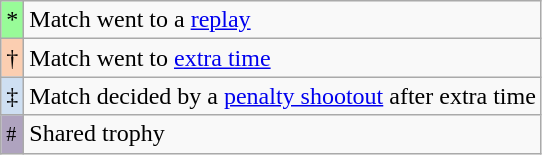<table class="wikitable">
<tr>
<td style="background-color:#98FB98">*</td>
<td>Match went to a <a href='#'>replay</a></td>
</tr>
<tr>
<td style="background-color:#FBCEB1">†</td>
<td>Match went to <a href='#'>extra time</a></td>
</tr>
<tr>
<td style="background-color:#cedff2">‡</td>
<td>Match decided by a <a href='#'>penalty shootout</a> after extra time</td>
</tr>
<tr>
<td style="background-color:#afa3bf"><small>#</small></td>
<td>Shared trophy</td>
</tr>
</table>
